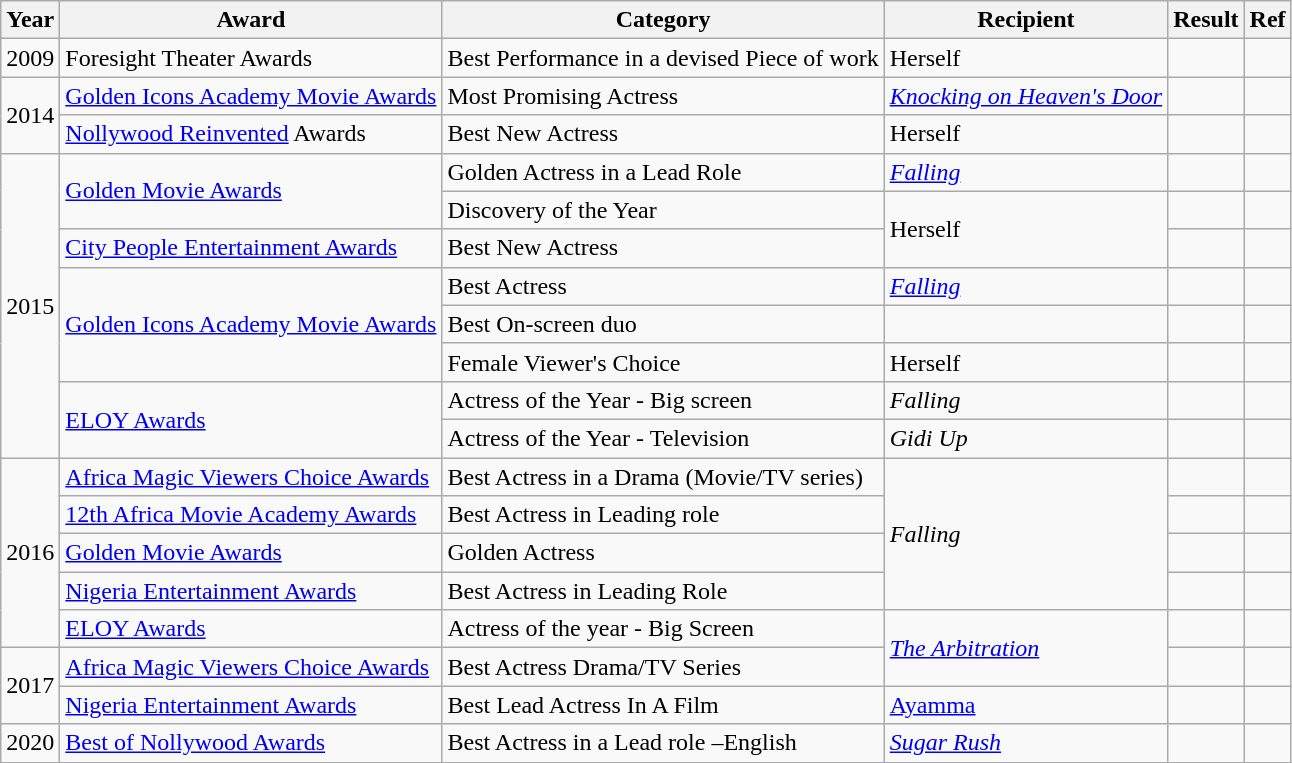<table class="wikitable">
<tr>
<th>Year</th>
<th>Award</th>
<th>Category</th>
<th>Recipient</th>
<th>Result</th>
<th>Ref</th>
</tr>
<tr>
<td>2009</td>
<td>Foresight Theater Awards</td>
<td>Best Performance in a devised Piece of work</td>
<td>Herself</td>
<td></td>
<td></td>
</tr>
<tr>
<td rowspan="2">2014</td>
<td><a href='#'>Golden Icons Academy Movie Awards</a></td>
<td>Most Promising Actress</td>
<td><em><a href='#'>Knocking on Heaven's Door</a></em></td>
<td></td>
<td></td>
</tr>
<tr>
<td><a href='#'>Nollywood Reinvented</a> Awards</td>
<td>Best New Actress</td>
<td>Herself</td>
<td></td>
<td></td>
</tr>
<tr>
<td rowspan="8">2015</td>
<td rowspan="2"><a href='#'>Golden Movie Awards</a></td>
<td>Golden Actress in a Lead Role</td>
<td><em><a href='#'>Falling</a></em></td>
<td></td>
<td></td>
</tr>
<tr>
<td>Discovery of the Year</td>
<td rowspan="2">Herself</td>
<td></td>
<td></td>
</tr>
<tr>
<td><a href='#'>City People Entertainment Awards</a></td>
<td>Best New Actress</td>
<td></td>
<td></td>
</tr>
<tr>
<td rowspan="3"><a href='#'>Golden Icons Academy Movie Awards</a></td>
<td>Best Actress</td>
<td><em><a href='#'>Falling</a></em></td>
<td></td>
<td></td>
</tr>
<tr>
<td>Best On-screen duo</td>
<td></td>
<td></td>
<td></td>
</tr>
<tr>
<td>Female Viewer's Choice</td>
<td>Herself</td>
<td></td>
<td></td>
</tr>
<tr>
<td rowspan="2"><a href='#'>ELOY Awards</a></td>
<td>Actress of the Year - Big screen</td>
<td><em>Falling</em></td>
<td></td>
<td></td>
</tr>
<tr>
<td>Actress of the Year - Television</td>
<td><em>Gidi Up</em></td>
<td></td>
<td></td>
</tr>
<tr>
<td rowspan="5">2016</td>
<td><a href='#'>Africa Magic Viewers Choice Awards</a></td>
<td>Best Actress in a Drama (Movie/TV series)</td>
<td rowspan="4"><em>Falling</em></td>
<td></td>
<td></td>
</tr>
<tr>
<td><a href='#'>12th Africa Movie Academy Awards</a></td>
<td>Best Actress in Leading role</td>
<td></td>
<td></td>
</tr>
<tr>
<td><a href='#'>Golden Movie Awards</a></td>
<td>Golden Actress</td>
<td></td>
<td></td>
</tr>
<tr>
<td><a href='#'>Nigeria Entertainment Awards</a></td>
<td>Best Actress in Leading Role</td>
<td></td>
<td></td>
</tr>
<tr>
<td><a href='#'>ELOY Awards</a></td>
<td>Actress of the year - Big Screen</td>
<td rowspan="2"><em><a href='#'>The Arbitration</a></em></td>
<td></td>
<td></td>
</tr>
<tr>
<td rowspan="2">2017</td>
<td><a href='#'>Africa Magic Viewers Choice Awards</a></td>
<td>Best Actress Drama/TV Series</td>
<td></td>
<td></td>
</tr>
<tr>
<td><a href='#'>Nigeria Entertainment Awards</a></td>
<td>Best Lead Actress In A Film</td>
<td><a href='#'>Ayamma</a></td>
<td></td>
<td></td>
</tr>
<tr>
<td>2020</td>
<td><a href='#'>Best of Nollywood Awards</a></td>
<td>Best Actress in a Lead role –English</td>
<td><em><a href='#'>Sugar Rush</a></em></td>
<td></td>
<td></td>
</tr>
</table>
